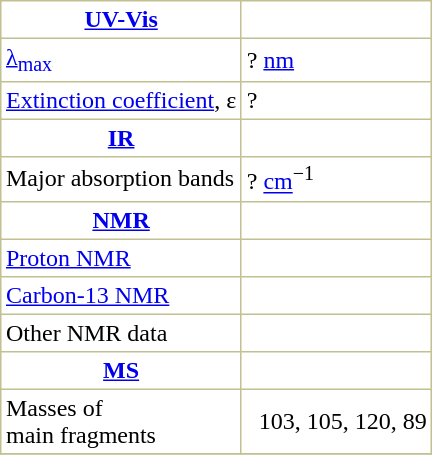<table border="1" cellspacing="0" cellpadding="3" style="margin: 0 0 0 0.5em; background: #FFFFFF; border-collapse: collapse; border-color: #C0C090;">
<tr>
<th><a href='#'>UV-Vis</a></th>
</tr>
<tr>
<td><a href='#'>λ<sub>max</sub></a></td>
<td>? <a href='#'>nm</a></td>
</tr>
<tr>
<td><a href='#'>Extinction coefficient</a>, ε</td>
<td>?</td>
</tr>
<tr>
<th><a href='#'>IR</a></th>
</tr>
<tr>
<td>Major absorption bands</td>
<td>? <a href='#'>cm</a><sup>−1</sup></td>
</tr>
<tr>
<th><a href='#'>NMR</a></th>
</tr>
<tr>
<td><a href='#'>Proton NMR</a> </td>
<td> </td>
</tr>
<tr>
<td><a href='#'>Carbon-13 NMR</a> </td>
<td> </td>
</tr>
<tr>
<td>Other NMR data </td>
<td> </td>
</tr>
<tr>
<th><a href='#'>MS</a></th>
</tr>
<tr>
<td>Masses of <br>main fragments</td>
<td>  103, 105, 120, 89</td>
</tr>
<tr>
</tr>
</table>
